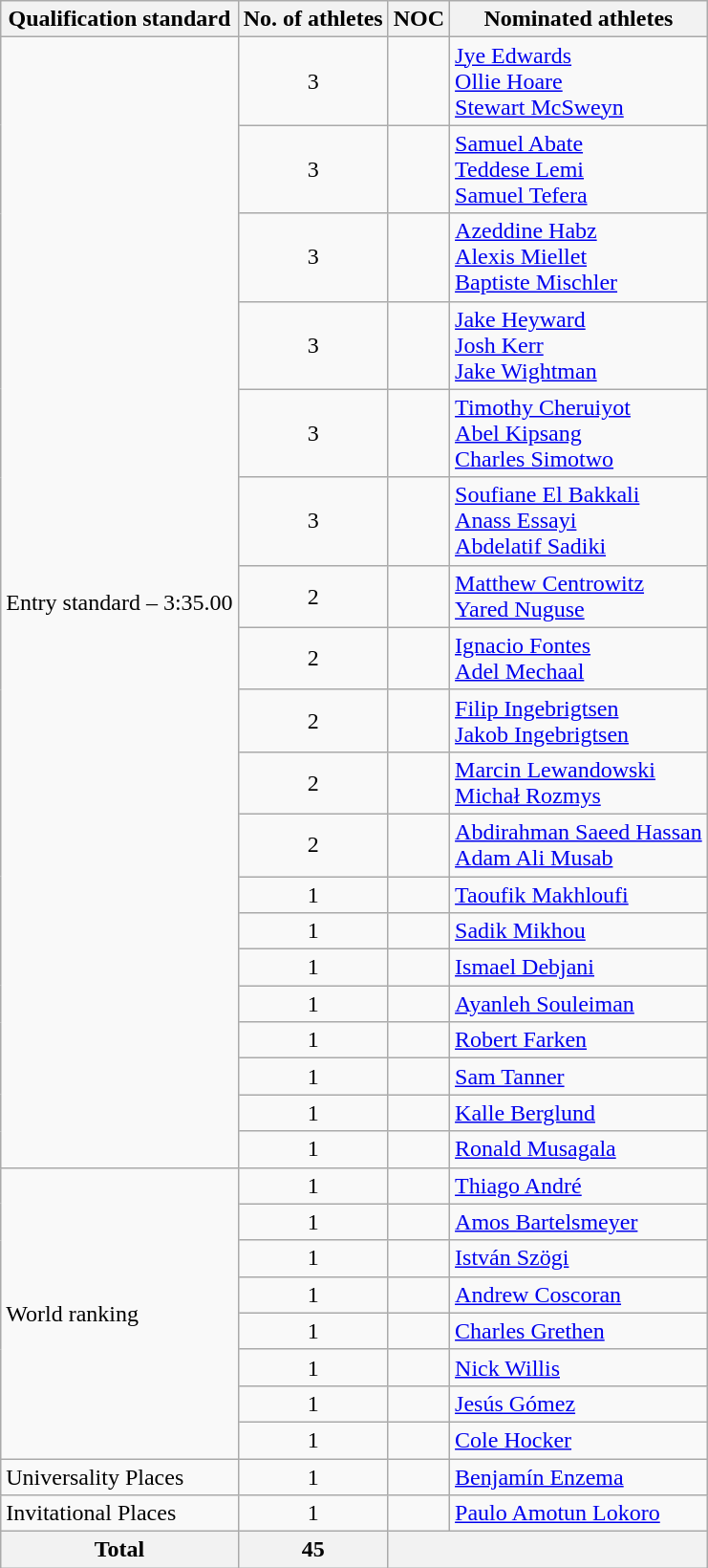<table class="wikitable" style="text-align:left;">
<tr>
<th>Qualification standard</th>
<th>No. of athletes</th>
<th>NOC</th>
<th>Nominated athletes</th>
</tr>
<tr>
<td rowspan="19">Entry standard – 3:35.00</td>
<td align=center>3</td>
<td></td>
<td><a href='#'>Jye Edwards</a><br><a href='#'>Ollie Hoare</a><br><a href='#'>Stewart McSweyn</a></td>
</tr>
<tr>
<td align=center>3</td>
<td></td>
<td><a href='#'>Samuel Abate</a><br><a href='#'>Teddese Lemi</a><br><a href='#'>Samuel Tefera</a></td>
</tr>
<tr>
<td align=center>3</td>
<td></td>
<td><a href='#'>Azeddine Habz</a><br><a href='#'>Alexis Miellet</a><br><a href='#'>Baptiste Mischler</a></td>
</tr>
<tr>
<td align=center>3</td>
<td></td>
<td><a href='#'>Jake Heyward</a><br><a href='#'>Josh Kerr</a><br><a href='#'>Jake Wightman</a></td>
</tr>
<tr>
<td align=center>3</td>
<td></td>
<td><a href='#'>Timothy Cheruiyot</a><br><a href='#'>Abel Kipsang</a><br><a href='#'>Charles Simotwo</a></td>
</tr>
<tr>
<td align=center>3</td>
<td></td>
<td><a href='#'>Soufiane El Bakkali</a><br><a href='#'>Anass Essayi</a><br><a href='#'>Abdelatif Sadiki</a></td>
</tr>
<tr>
<td align="center">2</td>
<td></td>
<td><a href='#'>Matthew Centrowitz</a><br><a href='#'>Yared Nuguse</a></td>
</tr>
<tr>
<td align=center>2</td>
<td></td>
<td><a href='#'>Ignacio Fontes</a><br><a href='#'>Adel Mechaal</a><br></td>
</tr>
<tr>
<td align=center>2</td>
<td></td>
<td><a href='#'>Filip Ingebrigtsen</a><br><a href='#'>Jakob Ingebrigtsen</a></td>
</tr>
<tr>
<td align=center>2</td>
<td></td>
<td><a href='#'>Marcin Lewandowski</a><br><a href='#'>Michał Rozmys</a></td>
</tr>
<tr>
<td align=center>2</td>
<td></td>
<td><a href='#'>Abdirahman Saeed Hassan</a><br><a href='#'>Adam Ali Musab</a></td>
</tr>
<tr>
<td align=center>1</td>
<td></td>
<td><a href='#'>Taoufik Makhloufi</a></td>
</tr>
<tr>
<td align=center>1</td>
<td></td>
<td><a href='#'>Sadik Mikhou</a></td>
</tr>
<tr>
<td align=center>1</td>
<td></td>
<td><a href='#'>Ismael Debjani</a></td>
</tr>
<tr>
<td align=center>1</td>
<td></td>
<td><a href='#'>Ayanleh Souleiman</a></td>
</tr>
<tr>
<td align=center>1</td>
<td></td>
<td><a href='#'>Robert Farken</a></td>
</tr>
<tr>
<td align=center>1</td>
<td></td>
<td><a href='#'>Sam Tanner</a></td>
</tr>
<tr>
<td align=center>1</td>
<td></td>
<td><a href='#'>Kalle Berglund</a></td>
</tr>
<tr>
<td align=center>1</td>
<td></td>
<td><a href='#'>Ronald Musagala</a></td>
</tr>
<tr>
<td rowspan=8>World ranking</td>
<td align=center>1</td>
<td></td>
<td><a href='#'>Thiago André</a></td>
</tr>
<tr>
<td align=center>1</td>
<td></td>
<td><a href='#'>Amos Bartelsmeyer</a></td>
</tr>
<tr>
<td align=center>1</td>
<td></td>
<td><a href='#'>István Szögi</a></td>
</tr>
<tr>
<td align=center>1</td>
<td></td>
<td><a href='#'>Andrew Coscoran</a></td>
</tr>
<tr>
<td align=center>1</td>
<td></td>
<td><a href='#'>Charles Grethen</a></td>
</tr>
<tr>
<td align=center>1</td>
<td></td>
<td><a href='#'>Nick Willis</a></td>
</tr>
<tr>
<td align=center>1</td>
<td></td>
<td><a href='#'>Jesús Gómez</a></td>
</tr>
<tr>
<td align=center>1</td>
<td></td>
<td><a href='#'>Cole Hocker</a></td>
</tr>
<tr>
<td>Universality Places</td>
<td align=center>1</td>
<td></td>
<td><a href='#'>Benjamín Enzema</a></td>
</tr>
<tr>
<td>Invitational Places</td>
<td align=center>1</td>
<td></td>
<td><a href='#'>Paulo Amotun Lokoro</a></td>
</tr>
<tr>
<th>Total</th>
<th>45</th>
<th colspan=2></th>
</tr>
</table>
